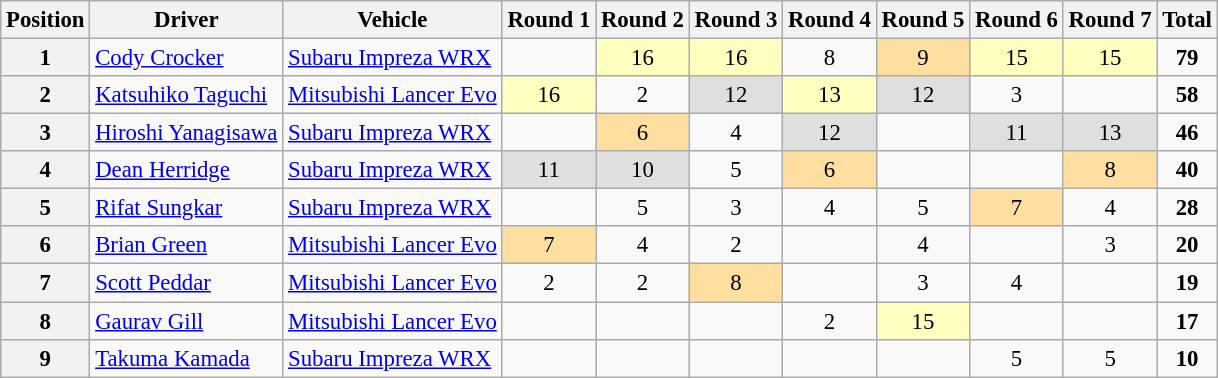<table class="wikitable" style="font-size: 95%;">
<tr>
<th>Position</th>
<th>Driver</th>
<th>Vehicle</th>
<th>Round 1</th>
<th>Round 2</th>
<th>Round 3</th>
<th>Round 4</th>
<th>Round 5</th>
<th>Round 6</th>
<th>Round 7</th>
<th>Total</th>
</tr>
<tr>
<th>1</th>
<td> <a href='#'>Cody Crocker</a></td>
<td><a href='#'>Subaru Impreza WRX</a></td>
<td></td>
<td style="background:#ffffbf;" align="center">16</td>
<td style="background:#ffffbf;" align="center">16</td>
<td align="center">8</td>
<td style="background:#ffdf9f;" align="center">9</td>
<td style="background:#ffffbf;" align="center">15</td>
<td style="background:#ffffbf;" align="center">15</td>
<td align="center"><strong>79</strong></td>
</tr>
<tr>
<th>2</th>
<td> <a href='#'>Katsuhiko Taguchi</a></td>
<td><a href='#'>Mitsubishi Lancer Evo</a></td>
<td style="background:#ffffbf;" align="center">16</td>
<td align="center">2</td>
<td style="background:#dfdfdf;" align="center">12</td>
<td style="background:#ffffbf;" align="center">13</td>
<td style="background:#dfdfdf;" align="center">12</td>
<td align="center">3</td>
<td></td>
<td align="center"><strong>58</strong></td>
</tr>
<tr>
<th>3</th>
<td> <a href='#'>Hiroshi Yanagisawa</a></td>
<td><a href='#'>Subaru Impreza WRX</a></td>
<td></td>
<td style="background:#ffdf9f;" align="center">6</td>
<td align="center">4</td>
<td style="background:#dfdfdf;" align="center">12</td>
<td></td>
<td style="background:#dfdfdf;" align="center">11</td>
<td style="background:#dfdfdf;" align="center">13</td>
<td align="center"><strong>46</strong></td>
</tr>
<tr>
<th>4</th>
<td> <a href='#'>Dean Herridge</a></td>
<td><a href='#'>Subaru Impreza WRX</a></td>
<td style="background:#dfdfdf;" align="center">11</td>
<td style="background:#dfdfdf;" align="center">10</td>
<td align="center">5</td>
<td style="background:#ffdf9f;" align="center">6</td>
<td></td>
<td></td>
<td style="background:#ffdf9f;" align="center">8</td>
<td align="center"><strong>40</strong></td>
</tr>
<tr>
<th>5</th>
<td> <a href='#'>Rifat Sungkar</a></td>
<td><a href='#'>Subaru Impreza WRX</a></td>
<td></td>
<td align="center">5</td>
<td align="center">3</td>
<td align="center">4</td>
<td align="center">5</td>
<td style="background:#ffdf9f;" align="center">7</td>
<td align="center">4</td>
<td align="center"><strong>28</strong></td>
</tr>
<tr>
<th>6</th>
<td> <a href='#'>Brian Green</a></td>
<td><a href='#'>Mitsubishi Lancer Evo</a></td>
<td style="background:#ffdf9f;" align="center">7</td>
<td align="center">4</td>
<td align="center">2</td>
<td></td>
<td align="center">4</td>
<td></td>
<td align="center">3</td>
<td align="center"><strong>20</strong></td>
</tr>
<tr>
<th>7</th>
<td> <a href='#'>Scott Peddar</a></td>
<td><a href='#'>Mitsubishi Lancer Evo</a></td>
<td align="center">2</td>
<td align="center">2</td>
<td style="background:#ffdf9f;" align="center">8</td>
<td></td>
<td align="center">3</td>
<td align="center">4</td>
<td></td>
<td align="center"><strong>19</strong></td>
</tr>
<tr>
<th>8</th>
<td> <a href='#'>Gaurav Gill</a></td>
<td><a href='#'>Mitsubishi Lancer Evo</a></td>
<td></td>
<td></td>
<td></td>
<td align="center">2</td>
<td style="background:#ffffbf;" align="center">15</td>
<td></td>
<td></td>
<td align="center"><strong>17</strong></td>
</tr>
<tr>
<th>9</th>
<td> <a href='#'>Takuma Kamada</a></td>
<td><a href='#'>Subaru Impreza WRX</a></td>
<td></td>
<td></td>
<td></td>
<td></td>
<td></td>
<td align="center">5</td>
<td align="center">5</td>
<td align="center"><strong>10</strong></td>
</tr>
</table>
